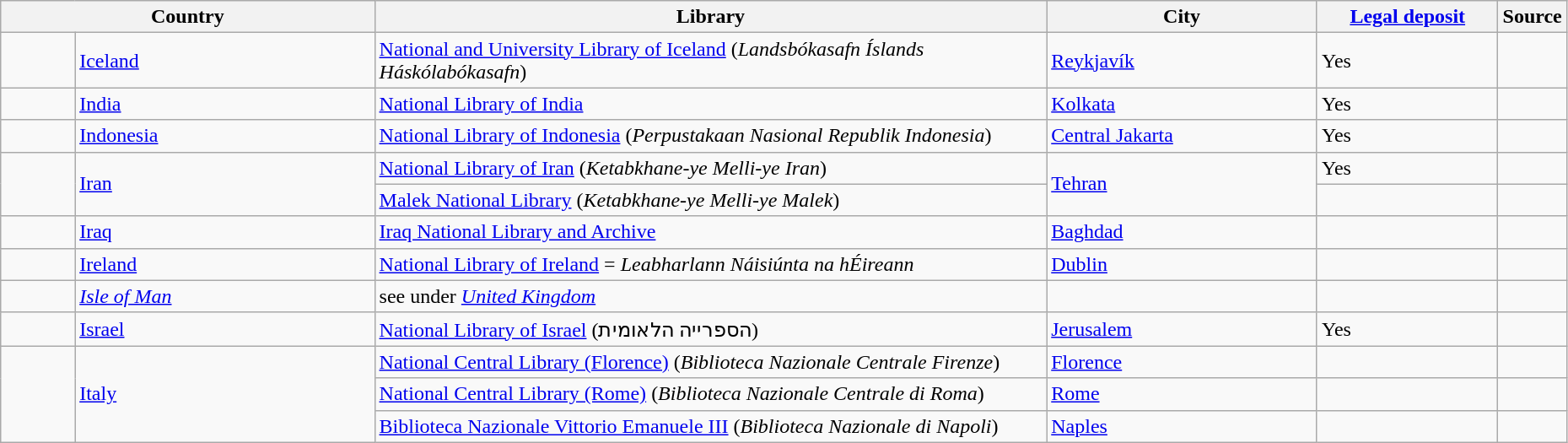<table class="wikitable" style="width:98%">
<tr>
<th colspan=2 style="width:25%">Country</th>
<th style="width:45%">Library</th>
<th style="width:18%">City</th>
<th style="width:12%"><a href='#'>Legal deposit</a></th>
<th style="width:12%">Source</th>
</tr>
<tr>
<td style="width:5%"></td>
<td><a href='#'>Iceland</a></td>
<td><a href='#'>National and University Library of Iceland</a> (<em>Landsbókasafn Íslands Háskólabókasafn</em>)</td>
<td><a href='#'>Reykjavík</a></td>
<td>Yes</td>
<td align="right"></td>
</tr>
<tr>
<td></td>
<td><a href='#'>India</a></td>
<td><a href='#'>National Library of India</a></td>
<td><a href='#'>Kolkata</a></td>
<td>Yes</td>
<td align="right"></td>
</tr>
<tr>
<td></td>
<td><a href='#'>Indonesia</a></td>
<td><a href='#'>National Library of Indonesia</a> (<em>Perpustakaan Nasional Republik Indonesia</em>)</td>
<td><a href='#'>Central Jakarta</a></td>
<td>Yes</td>
<td align="right"></td>
</tr>
<tr>
<td rowspan=2></td>
<td rowspan=2><a href='#'>Iran</a></td>
<td><a href='#'>National Library of Iran</a> (<em>Ketabkhane-ye Melli-ye Iran</em>)</td>
<td rowspan="2"><a href='#'>Tehran</a></td>
<td>Yes</td>
<td align="right"></td>
</tr>
<tr>
<td><a href='#'>Malek National Library</a> (<em>Ketabkhane-ye Melli-ye Malek</em>)</td>
<td></td>
<td align="right"></td>
</tr>
<tr>
<td></td>
<td><a href='#'>Iraq</a></td>
<td><a href='#'>Iraq National Library and Archive</a></td>
<td><a href='#'>Baghdad</a></td>
<td></td>
<td align="right"></td>
</tr>
<tr>
<td></td>
<td><a href='#'>Ireland</a></td>
<td><a href='#'>National Library of Ireland</a> = <em>Leabharlann Náisiúnta na hÉireann</em></td>
<td><a href='#'>Dublin</a></td>
<td></td>
<td align="right"></td>
</tr>
<tr>
<td></td>
<td><em><a href='#'>Isle of Man</a></em></td>
<td> see under <em><a href='#'>United Kingdom</a></em></td>
<td></td>
<td></td>
<td></td>
</tr>
<tr>
<td></td>
<td><a href='#'>Israel</a></td>
<td><a href='#'>National Library of Israel</a> (הספרייה הלאומית)</td>
<td><a href='#'>Jerusalem</a></td>
<td>Yes</td>
<td align="right"></td>
</tr>
<tr>
<td rowspan=3></td>
<td rowspan=3><a href='#'>Italy</a></td>
<td><a href='#'>National Central Library (Florence)</a> (<em>Biblioteca Nazionale Centrale Firenze</em>)</td>
<td><a href='#'>Florence</a></td>
<td></td>
<td align="right"></td>
</tr>
<tr>
<td><a href='#'>National Central Library (Rome)</a> (<em>Biblioteca Nazionale Centrale di Roma</em>)</td>
<td><a href='#'>Rome</a></td>
<td></td>
<td align="right"></td>
</tr>
<tr>
<td><a href='#'>Biblioteca Nazionale Vittorio Emanuele III</a> (<em>Biblioteca Nazionale di Napoli</em>)</td>
<td><a href='#'>Naples</a></td>
<td></td>
<td align="right"></td>
</tr>
</table>
